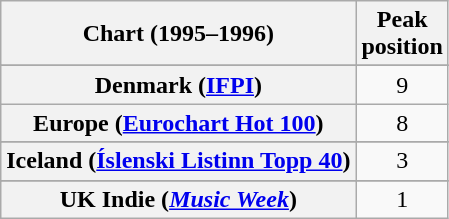<table class="wikitable sortable plainrowheaders" style="text-align:center">
<tr>
<th>Chart (1995–1996)</th>
<th>Peak<br>position</th>
</tr>
<tr>
</tr>
<tr>
</tr>
<tr>
</tr>
<tr>
</tr>
<tr>
<th scope="row">Denmark (<a href='#'>IFPI</a>)</th>
<td>9</td>
</tr>
<tr>
<th scope="row">Europe (<a href='#'>Eurochart Hot 100</a>)</th>
<td>8</td>
</tr>
<tr>
</tr>
<tr>
</tr>
<tr>
</tr>
<tr>
<th scope="row">Iceland (<a href='#'>Íslenski Listinn Topp 40</a>)</th>
<td>3</td>
</tr>
<tr>
</tr>
<tr>
</tr>
<tr>
</tr>
<tr>
</tr>
<tr>
</tr>
<tr>
</tr>
<tr>
</tr>
<tr>
</tr>
<tr>
</tr>
<tr>
<th scope="row">UK Indie (<em><a href='#'>Music Week</a></em>)</th>
<td>1</td>
</tr>
</table>
